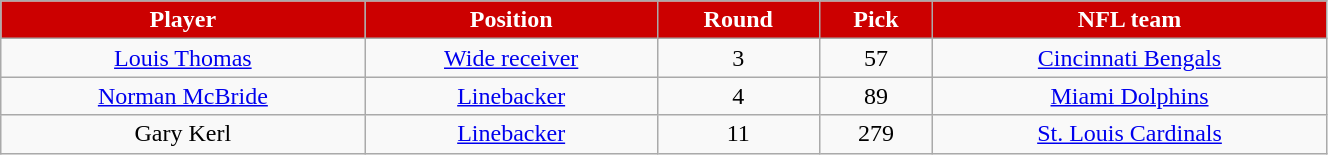<table class="wikitable" width="70%">
<tr align="center" style="background:#CC0000; color:white">
<td><strong>Player</strong></td>
<td><strong>Position</strong></td>
<td><strong>Round</strong></td>
<td><strong>Pick</strong></td>
<td><strong>NFL team</strong></td>
</tr>
<tr align="center">
<td><a href='#'>Louis Thomas</a></td>
<td><a href='#'>Wide receiver</a></td>
<td>3</td>
<td>57</td>
<td><a href='#'>Cincinnati Bengals</a></td>
</tr>
<tr align="center">
<td><a href='#'>Norman McBride</a></td>
<td><a href='#'>Linebacker</a></td>
<td>4</td>
<td>89</td>
<td><a href='#'>Miami Dolphins</a></td>
</tr>
<tr align="center">
<td>Gary Kerl</td>
<td><a href='#'>Linebacker</a></td>
<td>11</td>
<td>279</td>
<td><a href='#'>St. Louis Cardinals</a></td>
</tr>
</table>
